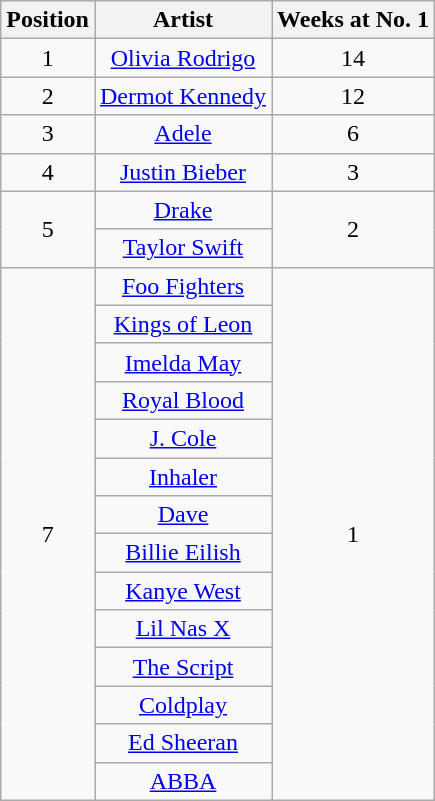<table class="wikitable">
<tr>
<th style="text-align: center;">Position</th>
<th style="text-align: center;">Artist</th>
<th style="text-align: center;">Weeks at No. 1</th>
</tr>
<tr>
<td style="text-align: center;">1</td>
<td style="text-align: center;"><a href='#'>Olivia Rodrigo</a></td>
<td style="text-align: center;">14</td>
</tr>
<tr>
<td style="text-align: center;">2</td>
<td style="text-align: center;"><a href='#'>Dermot Kennedy</a></td>
<td style="text-align: center;">12</td>
</tr>
<tr>
<td style="text-align: center;">3</td>
<td style="text-align: center;"><a href='#'>Adele</a></td>
<td style="text-align: center;">6</td>
</tr>
<tr>
<td style="text-align: center;">4</td>
<td style="text-align: center;"><a href='#'>Justin Bieber</a></td>
<td style="text-align: center;">3</td>
</tr>
<tr>
<td style="text-align: center;" rowspan=2>5</td>
<td style="text-align: center;"><a href='#'>Drake</a></td>
<td style="text-align: center;" rowspan=2>2</td>
</tr>
<tr>
<td style="text-align: center;"><a href='#'>Taylor Swift</a></td>
</tr>
<tr>
<td style="text-align: center;" rowspan=14>7</td>
<td style="text-align: center;"><a href='#'>Foo Fighters</a></td>
<td style="text-align: center;" rowspan=14>1</td>
</tr>
<tr>
<td style="text-align: center;"><a href='#'>Kings of Leon</a></td>
</tr>
<tr>
<td style="text-align: center;"><a href='#'>Imelda May</a></td>
</tr>
<tr>
<td style="text-align: center;"><a href='#'>Royal Blood</a></td>
</tr>
<tr>
<td style="text-align: center;"><a href='#'>J. Cole</a></td>
</tr>
<tr>
<td style="text-align: center;"><a href='#'>Inhaler</a></td>
</tr>
<tr>
<td style="text-align: center;"><a href='#'>Dave</a></td>
</tr>
<tr>
<td style="text-align: center;"><a href='#'>Billie Eilish</a></td>
</tr>
<tr>
<td style="text-align: center;"><a href='#'>Kanye West</a></td>
</tr>
<tr>
<td style="text-align: center;"><a href='#'>Lil Nas X</a></td>
</tr>
<tr>
<td style="text-align: center;"><a href='#'>The Script</a></td>
</tr>
<tr>
<td style="text-align: center;"><a href='#'>Coldplay</a></td>
</tr>
<tr>
<td style="text-align: center;"><a href='#'>Ed Sheeran</a></td>
</tr>
<tr>
<td style="text-align: center;"><a href='#'>ABBA</a></td>
</tr>
</table>
